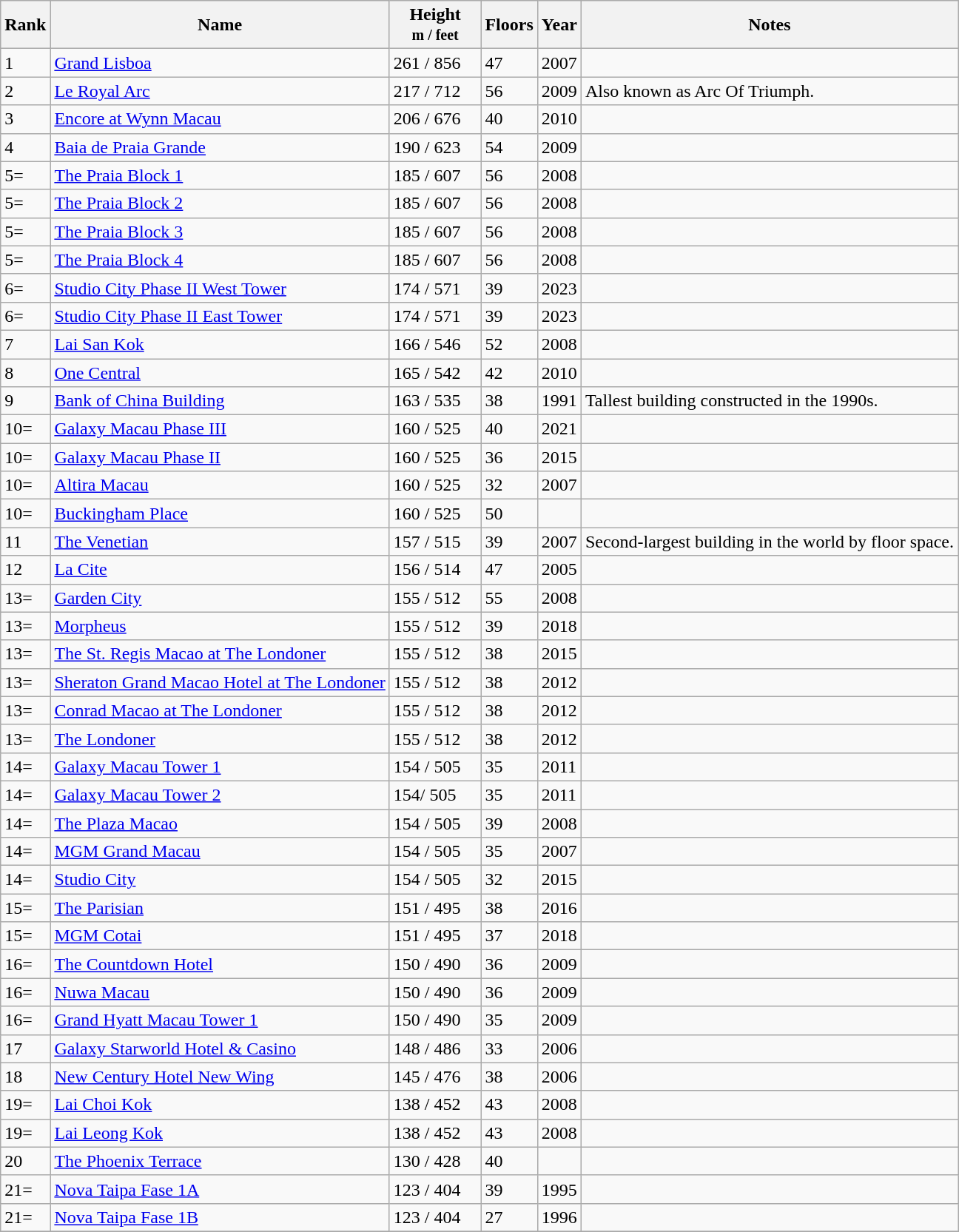<table class="wikitable sortable">
<tr>
<th>Rank</th>
<th>Name</th>
<th width="75px">Height<br><small>m / feet</small></th>
<th>Floors</th>
<th>Year</th>
<th class="unsortable">Notes</th>
</tr>
<tr>
<td>1</td>
<td><a href='#'>Grand Lisboa</a></td>
<td>261 / 856</td>
<td>47</td>
<td>2007</td>
<td></td>
</tr>
<tr>
<td>2</td>
<td><a href='#'>Le Royal Arc</a></td>
<td>217 / 712</td>
<td>56</td>
<td>2009</td>
<td>Also known as Arc Of Triumph.</td>
</tr>
<tr>
<td>3</td>
<td><a href='#'>Encore at Wynn Macau</a></td>
<td>206 / 676</td>
<td>40</td>
<td>2010</td>
<td></td>
</tr>
<tr>
<td>4</td>
<td><a href='#'>Baia de Praia Grande</a></td>
<td>190 / 623</td>
<td>54</td>
<td>2009</td>
<td></td>
</tr>
<tr>
<td>5=</td>
<td><a href='#'>The Praia Block 1</a></td>
<td>185 / 607</td>
<td>56</td>
<td>2008</td>
<td></td>
</tr>
<tr>
<td>5=</td>
<td><a href='#'>The Praia Block 2</a></td>
<td>185 / 607</td>
<td>56</td>
<td>2008</td>
<td></td>
</tr>
<tr>
<td>5=</td>
<td><a href='#'>The Praia Block 3</a></td>
<td>185 / 607</td>
<td>56</td>
<td>2008</td>
<td></td>
</tr>
<tr>
<td>5=</td>
<td><a href='#'>The Praia Block 4</a></td>
<td>185 / 607</td>
<td>56</td>
<td>2008</td>
<td></td>
</tr>
<tr>
<td>6=</td>
<td><a href='#'>Studio City Phase II West Tower</a></td>
<td>174 / 571</td>
<td>39</td>
<td>2023</td>
<td></td>
</tr>
<tr>
<td>6=</td>
<td><a href='#'>Studio City Phase II East Tower</a></td>
<td>174 / 571</td>
<td>39</td>
<td>2023</td>
<td></td>
</tr>
<tr>
<td>7</td>
<td><a href='#'>Lai San Kok</a></td>
<td>166 / 546</td>
<td>52</td>
<td>2008</td>
<td></td>
</tr>
<tr>
<td>8</td>
<td><a href='#'>One Central</a></td>
<td>165 / 542</td>
<td>42</td>
<td>2010</td>
<td></td>
</tr>
<tr>
<td>9</td>
<td><a href='#'>Bank of China Building</a></td>
<td>163 / 535</td>
<td>38</td>
<td>1991</td>
<td>Tallest building constructed in the 1990s.</td>
</tr>
<tr>
<td>10=</td>
<td><a href='#'>Galaxy Macau Phase III</a></td>
<td>160 / 525</td>
<td>40</td>
<td>2021</td>
<td></td>
</tr>
<tr>
<td>10=</td>
<td><a href='#'>Galaxy Macau Phase II</a></td>
<td>160 / 525</td>
<td>36</td>
<td>2015</td>
<td></td>
</tr>
<tr>
<td>10=</td>
<td><a href='#'>Altira Macau</a></td>
<td>160 / 525</td>
<td>32</td>
<td>2007</td>
<td></td>
</tr>
<tr>
<td>10=</td>
<td><a href='#'>Buckingham Place</a></td>
<td>160 / 525</td>
<td>50</td>
<td></td>
<td></td>
</tr>
<tr>
<td>11</td>
<td><a href='#'>The Venetian</a></td>
<td>157 / 515</td>
<td>39</td>
<td>2007</td>
<td>Second-largest building in the world by floor space.</td>
</tr>
<tr>
<td>12</td>
<td><a href='#'>La Cite</a></td>
<td>156 / 514</td>
<td>47</td>
<td>2005</td>
<td></td>
</tr>
<tr>
<td>13=</td>
<td><a href='#'>Garden City</a></td>
<td>155 / 512</td>
<td>55</td>
<td>2008</td>
<td></td>
</tr>
<tr>
<td>13=</td>
<td><a href='#'>Morpheus</a></td>
<td>155 / 512</td>
<td>39</td>
<td>2018</td>
<td></td>
</tr>
<tr>
<td>13=</td>
<td><a href='#'>The St. Regis Macao at The Londoner</a></td>
<td>155 / 512</td>
<td>38</td>
<td>2015</td>
<td></td>
</tr>
<tr>
<td>13=</td>
<td><a href='#'>Sheraton Grand Macao Hotel at The Londoner</a></td>
<td>155 / 512</td>
<td>38</td>
<td>2012</td>
<td></td>
</tr>
<tr>
<td>13=</td>
<td><a href='#'>Conrad Macao at The Londoner</a></td>
<td>155 / 512</td>
<td>38</td>
<td>2012</td>
<td></td>
</tr>
<tr>
<td>13=</td>
<td><a href='#'>The Londoner</a></td>
<td>155 / 512</td>
<td>38</td>
<td>2012</td>
<td></td>
</tr>
<tr>
<td>14=</td>
<td><a href='#'>Galaxy Macau Tower 1</a></td>
<td>154 / 505</td>
<td>35</td>
<td>2011</td>
<td></td>
</tr>
<tr>
<td>14=</td>
<td><a href='#'>Galaxy Macau Tower 2</a></td>
<td>154/ 505</td>
<td>35</td>
<td>2011</td>
<td></td>
</tr>
<tr>
<td>14=</td>
<td><a href='#'>The Plaza Macao</a></td>
<td>154 / 505</td>
<td>39</td>
<td>2008</td>
<td></td>
</tr>
<tr>
<td>14=</td>
<td><a href='#'>MGM Grand Macau</a></td>
<td>154 / 505</td>
<td>35</td>
<td>2007</td>
<td></td>
</tr>
<tr>
<td>14=</td>
<td><a href='#'>Studio City</a></td>
<td>154 / 505</td>
<td>32</td>
<td>2015</td>
<td></td>
</tr>
<tr>
<td>15=</td>
<td><a href='#'>The Parisian</a></td>
<td>151 / 495</td>
<td>38</td>
<td>2016</td>
<td></td>
</tr>
<tr>
<td>15=</td>
<td><a href='#'>MGM Cotai</a></td>
<td>151 / 495</td>
<td>37</td>
<td>2018</td>
<td></td>
</tr>
<tr>
<td>16=</td>
<td><a href='#'>The Countdown Hotel</a></td>
<td>150 / 490</td>
<td>36</td>
<td>2009</td>
<td></td>
</tr>
<tr>
<td>16=</td>
<td><a href='#'>Nuwa Macau</a></td>
<td>150 / 490</td>
<td>36</td>
<td>2009</td>
<td></td>
</tr>
<tr>
<td>16=</td>
<td><a href='#'>Grand Hyatt Macau Tower 1</a></td>
<td>150 / 490</td>
<td>35</td>
<td>2009</td>
<td></td>
</tr>
<tr>
<td>17</td>
<td><a href='#'>Galaxy Starworld Hotel & Casino</a></td>
<td>148 / 486</td>
<td>33</td>
<td>2006</td>
<td></td>
</tr>
<tr>
<td>18</td>
<td><a href='#'>New Century Hotel New Wing</a></td>
<td>145 / 476</td>
<td>38</td>
<td>2006</td>
<td></td>
</tr>
<tr>
<td>19=</td>
<td><a href='#'>Lai Choi Kok</a></td>
<td>138 / 452</td>
<td>43</td>
<td>2008</td>
<td></td>
</tr>
<tr>
<td>19=</td>
<td><a href='#'>Lai Leong Kok</a></td>
<td>138 / 452</td>
<td>43</td>
<td>2008</td>
<td></td>
</tr>
<tr>
<td>20</td>
<td><a href='#'>The Phoenix Terrace</a></td>
<td>130 / 428</td>
<td>40</td>
<td></td>
<td></td>
</tr>
<tr>
<td>21=</td>
<td><a href='#'>Nova Taipa Fase 1A</a></td>
<td>123 /  404</td>
<td>39</td>
<td>1995</td>
<td></td>
</tr>
<tr>
<td>21=</td>
<td><a href='#'>Nova Taipa Fase 1B</a></td>
<td>123 / 404</td>
<td>27</td>
<td>1996</td>
<td></td>
</tr>
<tr>
</tr>
</table>
